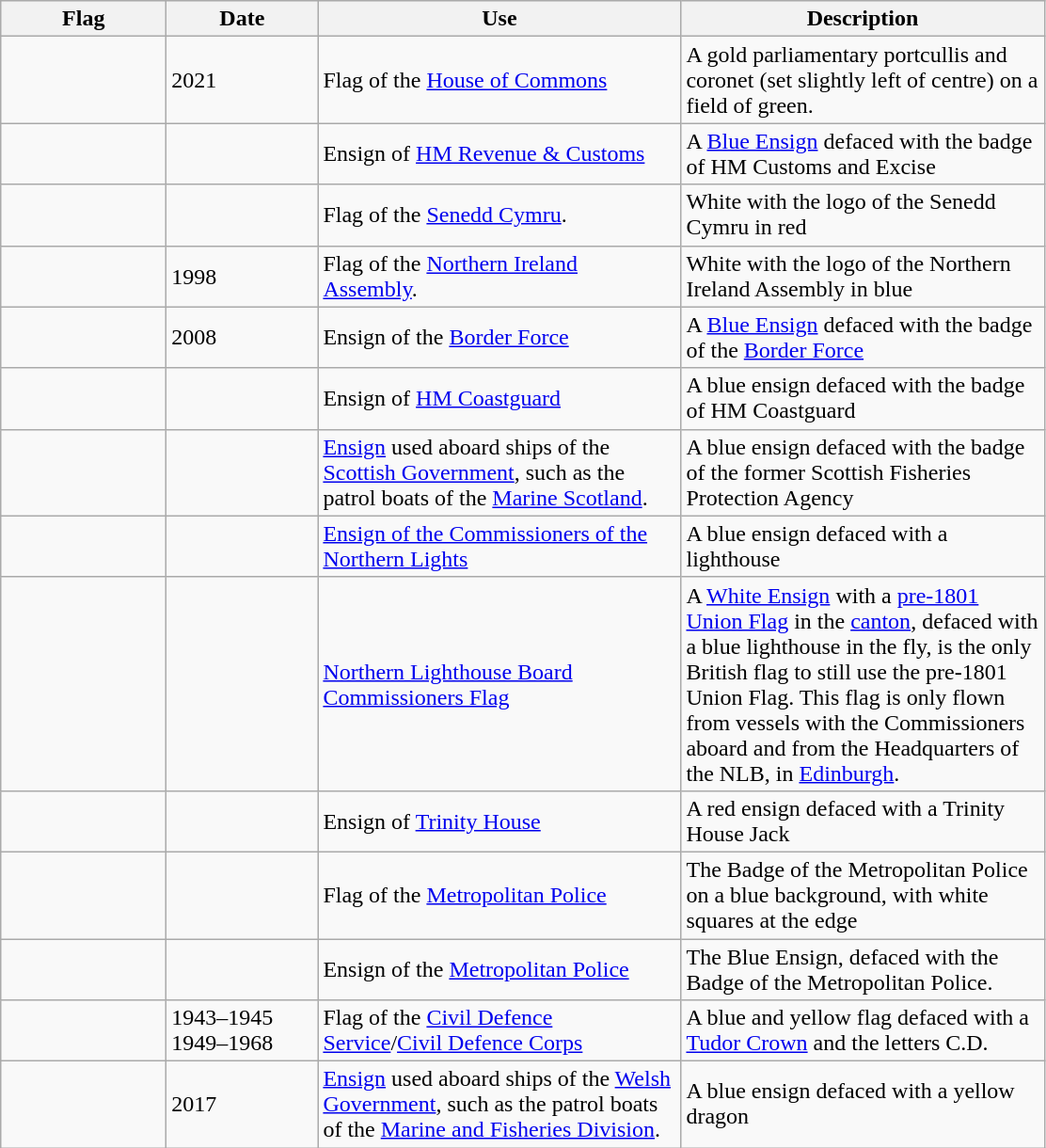<table class="wikitable">
<tr style="background:#efefef;">
<th style="width:110px;">Flag</th>
<th style="width:100px;">Date</th>
<th style="width:250px;">Use</th>
<th style="width:250px;">Description</th>
</tr>
<tr>
<td></td>
<td>2021</td>
<td>Flag of the <a href='#'>House of Commons</a></td>
<td>A gold parliamentary portcullis and coronet (set slightly left of centre) on a field of green.</td>
</tr>
<tr>
<td></td>
<td></td>
<td>Ensign of <a href='#'>HM Revenue & Customs</a></td>
<td>A <a href='#'>Blue Ensign</a> defaced with the badge of HM Customs and Excise</td>
</tr>
<tr>
<td></td>
<td></td>
<td>Flag of the <a href='#'>Senedd Cymru</a>.</td>
<td>White with the logo of the Senedd Cymru in red</td>
</tr>
<tr>
<td></td>
<td>1998</td>
<td>Flag of the <a href='#'>Northern Ireland Assembly</a>.</td>
<td>White with the logo of the Northern Ireland Assembly in blue</td>
</tr>
<tr>
<td></td>
<td>2008</td>
<td>Ensign of the <a href='#'>Border Force</a><br></td>
<td>A <a href='#'>Blue Ensign</a> defaced with the badge of the <a href='#'>Border Force</a></td>
</tr>
<tr>
<td></td>
<td></td>
<td>Ensign of <a href='#'>HM Coastguard</a></td>
<td>A blue ensign defaced with the badge of HM Coastguard</td>
</tr>
<tr>
<td></td>
<td></td>
<td><a href='#'>Ensign</a> used aboard ships of the <a href='#'>Scottish Government</a>, such as the patrol boats of the <a href='#'>Marine Scotland</a>.</td>
<td>A blue ensign defaced with the badge of the former Scottish Fisheries Protection Agency</td>
</tr>
<tr>
<td></td>
<td></td>
<td><a href='#'>Ensign of the Commissioners of the Northern Lights</a></td>
<td>A blue ensign defaced with a lighthouse</td>
</tr>
<tr>
<td></td>
<td></td>
<td><a href='#'>Northern Lighthouse Board Commissioners Flag</a></td>
<td>A <a href='#'>White Ensign</a> with a <a href='#'>pre-1801 Union Flag</a> in the <a href='#'>canton</a>, defaced with a blue lighthouse in the fly, is the only British flag to still use the pre-1801 Union Flag. This flag is only flown from vessels with the Commissioners aboard and from the Headquarters of the NLB, in <a href='#'>Edinburgh</a>.</td>
</tr>
<tr>
<td></td>
<td></td>
<td>Ensign of <a href='#'>Trinity House</a></td>
<td>A red ensign defaced with a Trinity House Jack</td>
</tr>
<tr>
<td></td>
<td></td>
<td>Flag of the <a href='#'>Metropolitan Police</a></td>
<td>The Badge of the Metropolitan Police on a blue background, with white squares at the edge</td>
</tr>
<tr>
<td></td>
<td></td>
<td>Ensign of the <a href='#'>Metropolitan Police</a></td>
<td>The Blue Ensign, defaced with the Badge of the Metropolitan Police.</td>
</tr>
<tr>
<td></td>
<td>1943–1945<br>1949–1968</td>
<td>Flag of the <a href='#'>Civil Defence Service</a>/<a href='#'>Civil Defence Corps</a></td>
<td>A blue and yellow flag defaced with a <a href='#'>Tudor Crown</a> and the letters C.D.</td>
</tr>
<tr>
<td></td>
<td>2017</td>
<td><a href='#'>Ensign</a> used aboard ships of the <a href='#'>Welsh Government</a>, such as the patrol boats of the <a href='#'>Marine and Fisheries Division</a>.</td>
<td>A blue ensign defaced with a yellow dragon</td>
</tr>
</table>
